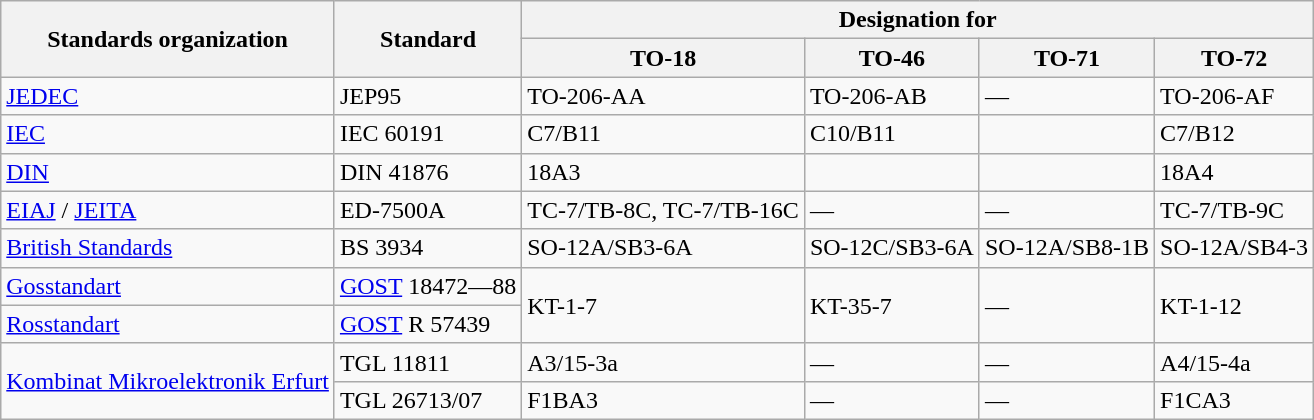<table class="wikitable sortable">
<tr>
<th rowspan=2>Standards organization</th>
<th rowspan=2>Standard</th>
<th colspan=4>Designation for</th>
</tr>
<tr>
<th>TO-18</th>
<th>TO-46</th>
<th>TO-71</th>
<th>TO-72</th>
</tr>
<tr>
<td><a href='#'>JEDEC</a></td>
<td>JEP95</td>
<td>TO-206-AA</td>
<td>TO-206-AB</td>
<td>—</td>
<td>TO-206-AF</td>
</tr>
<tr>
<td><a href='#'>IEC</a></td>
<td>IEC 60191</td>
<td>C7/B11</td>
<td>C10/B11</td>
<td></td>
<td>C7/B12</td>
</tr>
<tr>
<td><a href='#'>DIN</a></td>
<td>DIN 41876</td>
<td>18A3</td>
<td></td>
<td></td>
<td>18A4</td>
</tr>
<tr>
<td><a href='#'>EIAJ</a> / <a href='#'>JEITA</a></td>
<td>ED-7500A</td>
<td>TC-7/TB-8C, TC-7/TB-16C</td>
<td>—</td>
<td>—</td>
<td>TC-7/TB-9C</td>
</tr>
<tr>
<td><a href='#'>British Standards</a></td>
<td>BS 3934</td>
<td>SO-12A/SB3-6A</td>
<td>SO-12C/SB3-6A</td>
<td>SO-12A/SB8-1B</td>
<td>SO-12A/SB4-3</td>
</tr>
<tr>
<td><a href='#'>Gosstandart</a></td>
<td><a href='#'>GOST</a> 18472—88</td>
<td rowspan=2>KT-1-7</td>
<td rowspan=2>KT-35-7</td>
<td rowspan=2>—</td>
<td rowspan=2>KT-1-12</td>
</tr>
<tr>
<td><a href='#'>Rosstandart</a></td>
<td><a href='#'>GOST</a> R 57439</td>
</tr>
<tr>
<td rowspan=2><a href='#'>Kombinat Mikroelektronik Erfurt</a></td>
<td>TGL 11811</td>
<td>A3/15-3a</td>
<td>—</td>
<td>—</td>
<td>A4/15-4a</td>
</tr>
<tr>
<td>TGL 26713/07</td>
<td>F1BA3</td>
<td>—</td>
<td>—</td>
<td>F1CA3</td>
</tr>
</table>
